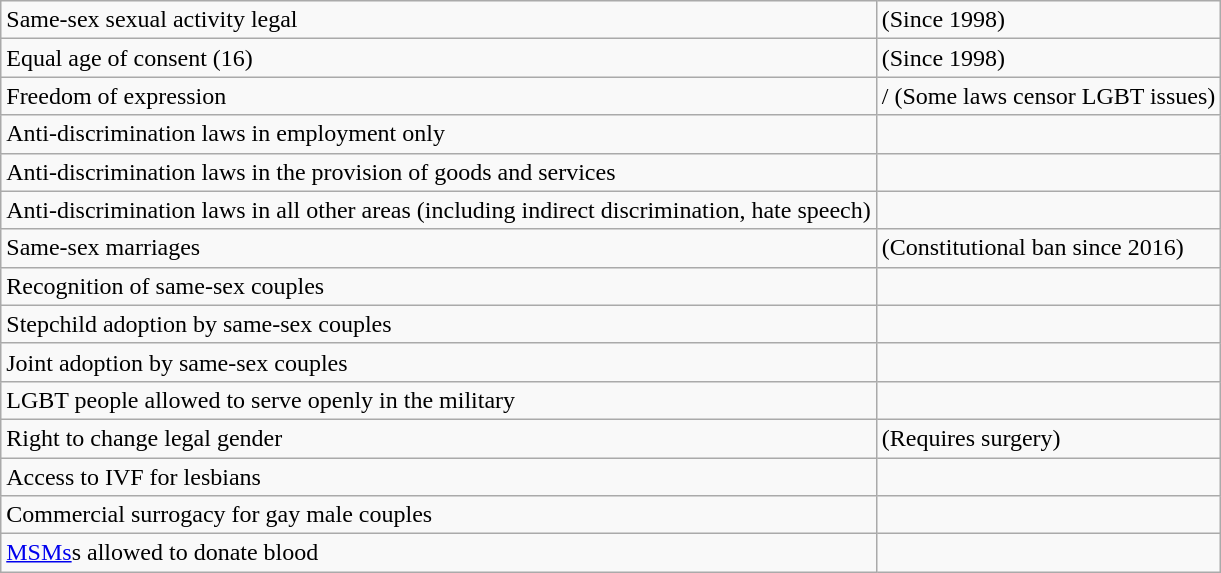<table class="wikitable">
<tr>
<td>Same-sex sexual activity legal</td>
<td> (Since 1998)</td>
</tr>
<tr>
<td>Equal age of consent (16)</td>
<td> (Since 1998)</td>
</tr>
<tr>
<td>Freedom of expression</td>
<td>/ (Some laws censor LGBT issues) </td>
</tr>
<tr>
<td>Anti-discrimination laws in employment only</td>
<td></td>
</tr>
<tr>
<td>Anti-discrimination laws in the provision of goods and services</td>
<td></td>
</tr>
<tr>
<td>Anti-discrimination laws in all other areas (including indirect discrimination, hate speech)</td>
<td></td>
</tr>
<tr>
<td>Same-sex marriages</td>
<td> (Constitutional ban since 2016)</td>
</tr>
<tr>
<td>Recognition of same-sex couples</td>
<td></td>
</tr>
<tr>
<td>Stepchild adoption by same-sex couples</td>
<td></td>
</tr>
<tr>
<td>Joint adoption by same-sex couples</td>
<td></td>
</tr>
<tr>
<td>LGBT people allowed to serve openly in the military</td>
<td></td>
</tr>
<tr>
<td>Right to change legal gender</td>
<td> (Requires surgery)</td>
</tr>
<tr>
<td>Access to IVF for lesbians</td>
<td></td>
</tr>
<tr>
<td>Commercial surrogacy for gay male couples</td>
<td></td>
</tr>
<tr>
<td><a href='#'>MSMs</a>s allowed to donate blood</td>
<td></td>
</tr>
</table>
